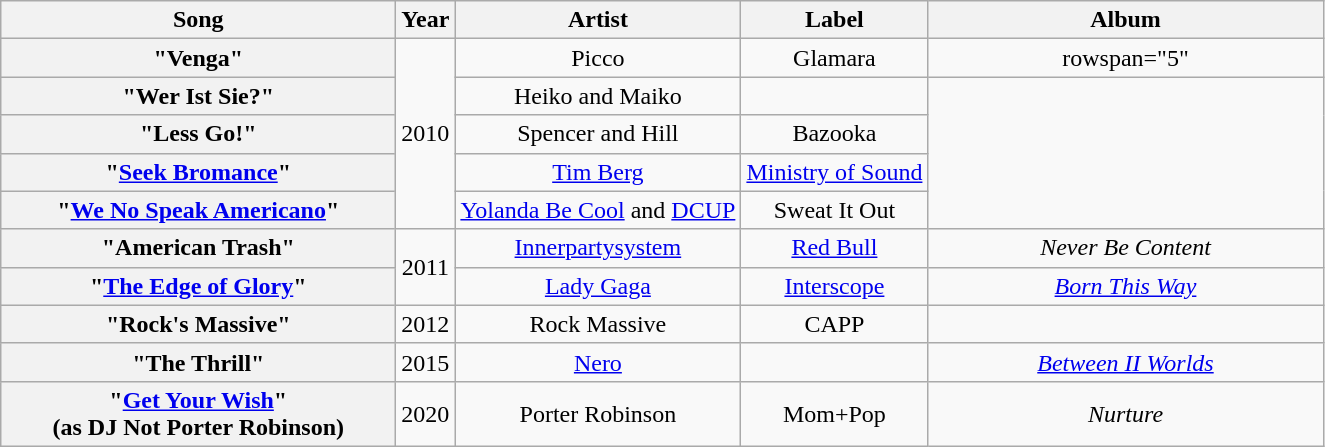<table class="wikitable plainrowheaders" style="text-align:center;">
<tr>
<th scope="col" style="width:16em">Song</th>
<th scope="col">Year</th>
<th scope="col">Artist</th>
<th scope="col">Label</th>
<th scope="col" style="width:16em">Album</th>
</tr>
<tr>
<th scope="row">"Venga"</th>
<td rowspan="5">2010</td>
<td>Picco</td>
<td>Glamara</td>
<td>rowspan="5" </td>
</tr>
<tr>
<th scope="row">"Wer Ist Sie?"</th>
<td>Heiko and Maiko</td>
<td></td>
</tr>
<tr>
<th scope="row">"Less Go!"</th>
<td>Spencer and Hill</td>
<td>Bazooka</td>
</tr>
<tr>
<th scope="row">"<a href='#'>Seek Bromance</a>"</th>
<td><a href='#'>Tim Berg</a></td>
<td><a href='#'>Ministry of Sound</a></td>
</tr>
<tr>
<th scope="row">"<a href='#'>We No Speak Americano</a>"</th>
<td><a href='#'>Yolanda Be Cool</a> and <a href='#'>DCUP</a></td>
<td>Sweat It Out</td>
</tr>
<tr>
<th scope="row">"American Trash"</th>
<td rowspan="2">2011</td>
<td><a href='#'>Innerpartysystem</a></td>
<td><a href='#'>Red Bull</a></td>
<td><em>Never Be Content</em></td>
</tr>
<tr>
<th scope="row">"<a href='#'>The Edge of Glory</a>"</th>
<td><a href='#'>Lady Gaga</a></td>
<td><a href='#'>Interscope</a></td>
<td><em><a href='#'>Born This Way</a></em></td>
</tr>
<tr>
<th scope="row">"Rock's Massive"</th>
<td>2012</td>
<td>Rock Massive</td>
<td>CAPP</td>
<td></td>
</tr>
<tr>
<th scope="row">"The Thrill"</th>
<td>2015</td>
<td><a href='#'>Nero</a></td>
<td></td>
<td><em><a href='#'>Between II Worlds</a></em></td>
</tr>
<tr>
<th scope="row">"<a href='#'>Get Your Wish</a>"<br><span>(as DJ Not Porter Robinson)</span></th>
<td>2020</td>
<td>Porter Robinson</td>
<td>Mom+Pop</td>
<td><em>Nurture</em></td>
</tr>
</table>
